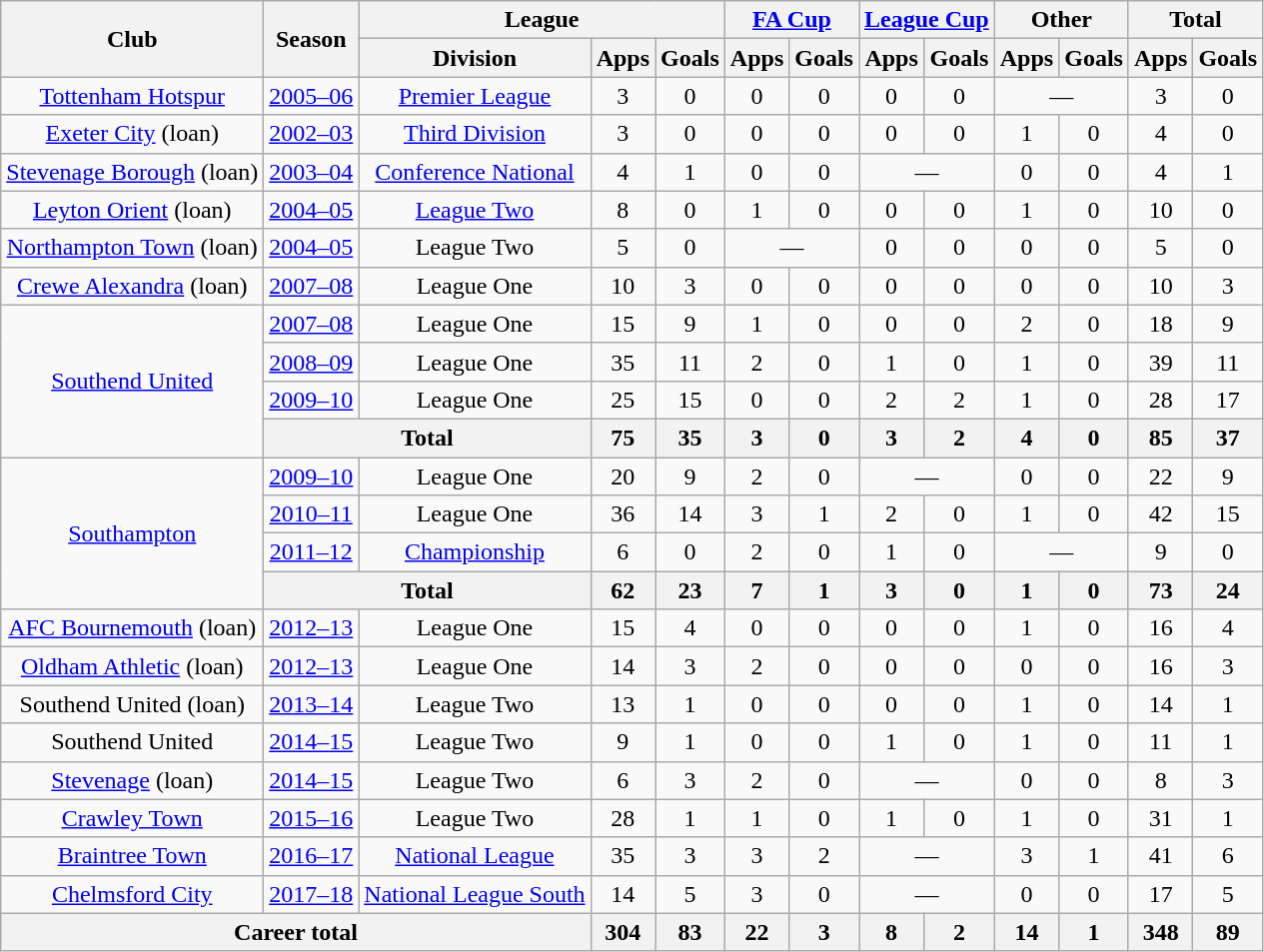<table class="wikitable" style="text-align:center">
<tr>
<th rowspan="2">Club</th>
<th rowspan="2">Season</th>
<th colspan="3">League</th>
<th colspan="2"><a href='#'>FA Cup</a></th>
<th colspan="2"><a href='#'>League Cup</a></th>
<th colspan="2">Other</th>
<th colspan="2">Total</th>
</tr>
<tr>
<th>Division</th>
<th>Apps</th>
<th>Goals</th>
<th>Apps</th>
<th>Goals</th>
<th>Apps</th>
<th>Goals</th>
<th>Apps</th>
<th>Goals</th>
<th>Apps</th>
<th>Goals</th>
</tr>
<tr>
<td><a href='#'>Tottenham Hotspur</a></td>
<td><a href='#'>2005–06</a></td>
<td><a href='#'>Premier League</a></td>
<td>3</td>
<td>0</td>
<td>0</td>
<td>0</td>
<td>0</td>
<td>0</td>
<td colspan="2">—</td>
<td>3</td>
<td>0</td>
</tr>
<tr>
<td><a href='#'>Exeter City</a> (loan)</td>
<td><a href='#'>2002–03</a></td>
<td><a href='#'>Third Division</a></td>
<td>3</td>
<td>0</td>
<td>0</td>
<td>0</td>
<td>0</td>
<td>0</td>
<td>1</td>
<td>0</td>
<td>4</td>
<td>0</td>
</tr>
<tr>
<td><a href='#'>Stevenage Borough</a> (loan)</td>
<td><a href='#'>2003–04</a></td>
<td><a href='#'>Conference National</a></td>
<td>4</td>
<td>1</td>
<td>0</td>
<td>0</td>
<td colspan="2">—</td>
<td>0</td>
<td>0</td>
<td>4</td>
<td>1</td>
</tr>
<tr>
<td><a href='#'>Leyton Orient</a> (loan)</td>
<td><a href='#'>2004–05</a></td>
<td><a href='#'>League Two</a></td>
<td>8</td>
<td>0</td>
<td>1</td>
<td>0</td>
<td>0</td>
<td>0</td>
<td>1</td>
<td>0</td>
<td>10</td>
<td>0</td>
</tr>
<tr>
<td><a href='#'>Northampton Town</a> (loan)</td>
<td><a href='#'>2004–05</a></td>
<td>League Two</td>
<td>5</td>
<td>0</td>
<td colspan="2">—</td>
<td>0</td>
<td>0</td>
<td>0</td>
<td>0</td>
<td>5</td>
<td>0</td>
</tr>
<tr>
<td><a href='#'>Crewe Alexandra</a> (loan)</td>
<td><a href='#'>2007–08</a></td>
<td>League One</td>
<td>10</td>
<td>3</td>
<td>0</td>
<td>0</td>
<td>0</td>
<td>0</td>
<td>0</td>
<td>0</td>
<td>10</td>
<td>3</td>
</tr>
<tr>
<td rowspan="4"><a href='#'>Southend United</a></td>
<td><a href='#'>2007–08</a></td>
<td>League One</td>
<td>15</td>
<td>9</td>
<td>1</td>
<td>0</td>
<td>0</td>
<td>0</td>
<td>2</td>
<td>0</td>
<td>18</td>
<td>9</td>
</tr>
<tr>
<td><a href='#'>2008–09</a></td>
<td>League One</td>
<td>35</td>
<td>11</td>
<td>2</td>
<td>0</td>
<td>1</td>
<td>0</td>
<td>1</td>
<td>0</td>
<td>39</td>
<td>11</td>
</tr>
<tr>
<td><a href='#'>2009–10</a></td>
<td>League One</td>
<td>25</td>
<td>15</td>
<td>0</td>
<td>0</td>
<td>2</td>
<td>2</td>
<td>1</td>
<td>0</td>
<td>28</td>
<td>17</td>
</tr>
<tr>
<th colspan="2">Total</th>
<th>75</th>
<th>35</th>
<th>3</th>
<th>0</th>
<th>3</th>
<th>2</th>
<th>4</th>
<th>0</th>
<th>85</th>
<th>37</th>
</tr>
<tr>
<td rowspan="4"><a href='#'>Southampton</a></td>
<td><a href='#'>2009–10</a></td>
<td>League One</td>
<td>20</td>
<td>9</td>
<td>2</td>
<td>0</td>
<td colspan="2">—</td>
<td>0</td>
<td>0</td>
<td>22</td>
<td>9</td>
</tr>
<tr>
<td><a href='#'>2010–11</a></td>
<td>League One</td>
<td>36</td>
<td>14</td>
<td>3</td>
<td>1</td>
<td>2</td>
<td>0</td>
<td>1</td>
<td>0</td>
<td>42</td>
<td>15</td>
</tr>
<tr>
<td><a href='#'>2011–12</a></td>
<td><a href='#'>Championship</a></td>
<td>6</td>
<td>0</td>
<td>2</td>
<td>0</td>
<td>1</td>
<td>0</td>
<td colspan="2">—</td>
<td>9</td>
<td>0</td>
</tr>
<tr>
<th colspan="2">Total</th>
<th>62</th>
<th>23</th>
<th>7</th>
<th>1</th>
<th>3</th>
<th>0</th>
<th>1</th>
<th>0</th>
<th>73</th>
<th>24</th>
</tr>
<tr>
<td><a href='#'>AFC Bournemouth</a> (loan)</td>
<td><a href='#'>2012–13</a></td>
<td>League One</td>
<td>15</td>
<td>4</td>
<td>0</td>
<td>0</td>
<td>0</td>
<td>0</td>
<td>1</td>
<td>0</td>
<td>16</td>
<td>4</td>
</tr>
<tr>
<td><a href='#'>Oldham Athletic</a> (loan)</td>
<td><a href='#'>2012–13</a></td>
<td>League One</td>
<td>14</td>
<td>3</td>
<td>2</td>
<td>0</td>
<td>0</td>
<td>0</td>
<td>0</td>
<td>0</td>
<td>16</td>
<td>3</td>
</tr>
<tr>
<td>Southend United (loan)</td>
<td><a href='#'>2013–14</a></td>
<td>League Two</td>
<td>13</td>
<td>1</td>
<td>0</td>
<td>0</td>
<td>0</td>
<td>0</td>
<td>1</td>
<td>0</td>
<td>14</td>
<td>1</td>
</tr>
<tr>
<td>Southend United</td>
<td><a href='#'>2014–15</a></td>
<td>League Two</td>
<td>9</td>
<td>1</td>
<td>0</td>
<td>0</td>
<td>1</td>
<td>0</td>
<td>1</td>
<td>0</td>
<td>11</td>
<td>1</td>
</tr>
<tr>
<td><a href='#'>Stevenage</a> (loan)</td>
<td><a href='#'>2014–15</a></td>
<td>League Two</td>
<td>6</td>
<td>3</td>
<td>2</td>
<td>0</td>
<td colspan="2">—</td>
<td>0</td>
<td>0</td>
<td>8</td>
<td>3</td>
</tr>
<tr>
<td><a href='#'>Crawley Town</a></td>
<td><a href='#'>2015–16</a></td>
<td>League Two</td>
<td>28</td>
<td>1</td>
<td>1</td>
<td>0</td>
<td>1</td>
<td>0</td>
<td>1</td>
<td>0</td>
<td>31</td>
<td>1</td>
</tr>
<tr>
<td><a href='#'>Braintree Town</a></td>
<td><a href='#'>2016–17</a></td>
<td><a href='#'>National League</a></td>
<td>35</td>
<td>3</td>
<td>3</td>
<td>2</td>
<td colspan="2">—</td>
<td>3</td>
<td>1</td>
<td>41</td>
<td>6</td>
</tr>
<tr>
<td><a href='#'>Chelmsford City</a></td>
<td><a href='#'>2017–18</a></td>
<td><a href='#'>National League South</a></td>
<td>14</td>
<td>5</td>
<td>3</td>
<td>0</td>
<td colspan="2">—</td>
<td>0</td>
<td>0</td>
<td>17</td>
<td>5</td>
</tr>
<tr>
<th colspan="3">Career total</th>
<th>304</th>
<th>83</th>
<th>22</th>
<th>3</th>
<th>8</th>
<th>2</th>
<th>14</th>
<th>1</th>
<th>348</th>
<th>89</th>
</tr>
</table>
